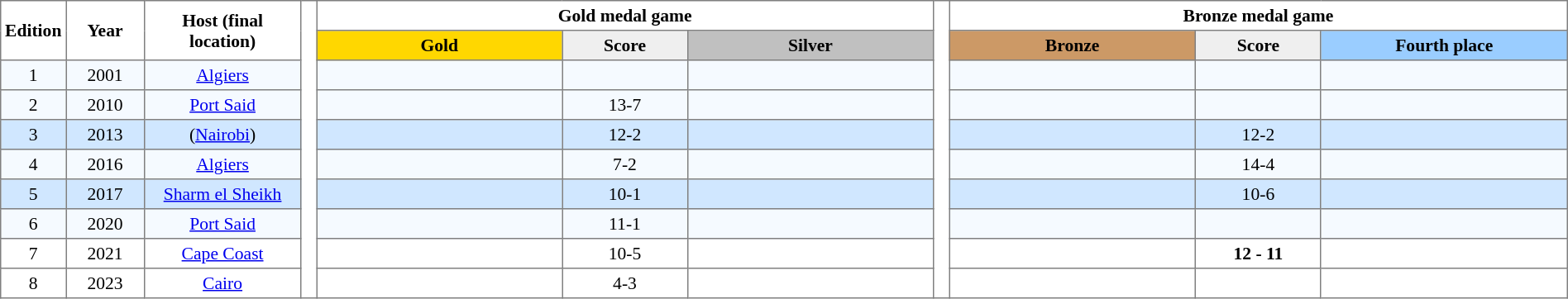<table width="100%" cellspacing="0" cellpadding="3" border="1" style="border-collapse:collapse; font-size:90%; text-align:center">
<tr>
<th rowspan="2">Edition</th>
<th rowspan="2" width="5%">Year</th>
<th rowspan="2" width="10%">Host (final location)</th>
<th rowspan="35" bgcolor="ffffff" width="1%"></th>
<th colspan="3">Gold medal game</th>
<th rowspan="35" bgcolor="ffffff" width="1%"></th>
<th colspan="3">Bronze medal game</th>
</tr>
<tr bgcolor="#EFEFEF">
<td width="200" bgcolor="gold"><strong>Gold</strong></td>
<th width="8%">Score</th>
<td width="200" bgcolor="silver"><strong>Silver</strong></td>
<td width="200" bgcolor="CC9966"><strong>Bronze</strong></td>
<th width="8%">Score</th>
<td width="200" bgcolor="9acdff"><strong>Fourth place</strong></td>
</tr>
<tr bgcolor="#F5FAFF">
<td>1</td>
<td>2001</td>
<td> <a href='#'>Algiers</a></td>
<td></td>
<td></td>
<td></td>
<td></td>
<td></td>
<td></td>
</tr>
<tr bgcolor="#F5FAFF">
<td>2</td>
<td>2010</td>
<td> <a href='#'>Port Said</a></td>
<td></td>
<td>13-7</td>
<td></td>
<td></td>
<td></td>
<td></td>
</tr>
<tr bgcolor="#D0E7FF">
<td>3</td>
<td>2013</td>
<td> (<a href='#'>Nairobi</a>)</td>
<td></td>
<td>12-2</td>
<td></td>
<td></td>
<td>12-2</td>
<td></td>
</tr>
<tr bgcolor="#F5FAFF">
<td>4</td>
<td>2016</td>
<td> <a href='#'>Algiers</a></td>
<td></td>
<td>7-2</td>
<td></td>
<td></td>
<td>14-4</td>
<td></td>
</tr>
<tr bgcolor="#D0E7FF">
<td>5</td>
<td>2017</td>
<td> <a href='#'>Sharm el Sheikh</a></td>
<td></td>
<td>10-1</td>
<td></td>
<td></td>
<td>10-6</td>
<td></td>
</tr>
<tr bgcolor="#F5FAFF">
<td>6</td>
<td>2020</td>
<td> <a href='#'>Port Said</a></td>
<td></td>
<td>11-1</td>
<td></td>
<td></td>
<td></td>
<td></td>
</tr>
<tr>
<td>7</td>
<td>2021</td>
<td> <a href='#'>Cape Coast</a></td>
<td></td>
<td>10-5</td>
<td></td>
<td></td>
<th><strong>12 - 11</strong></th>
<td></td>
</tr>
<tr>
<td>8</td>
<td>2023</td>
<td> <a href='#'>Cairo</a></td>
<td></td>
<td>4-3</td>
<td></td>
<td></td>
<th></th>
<td></td>
</tr>
</table>
